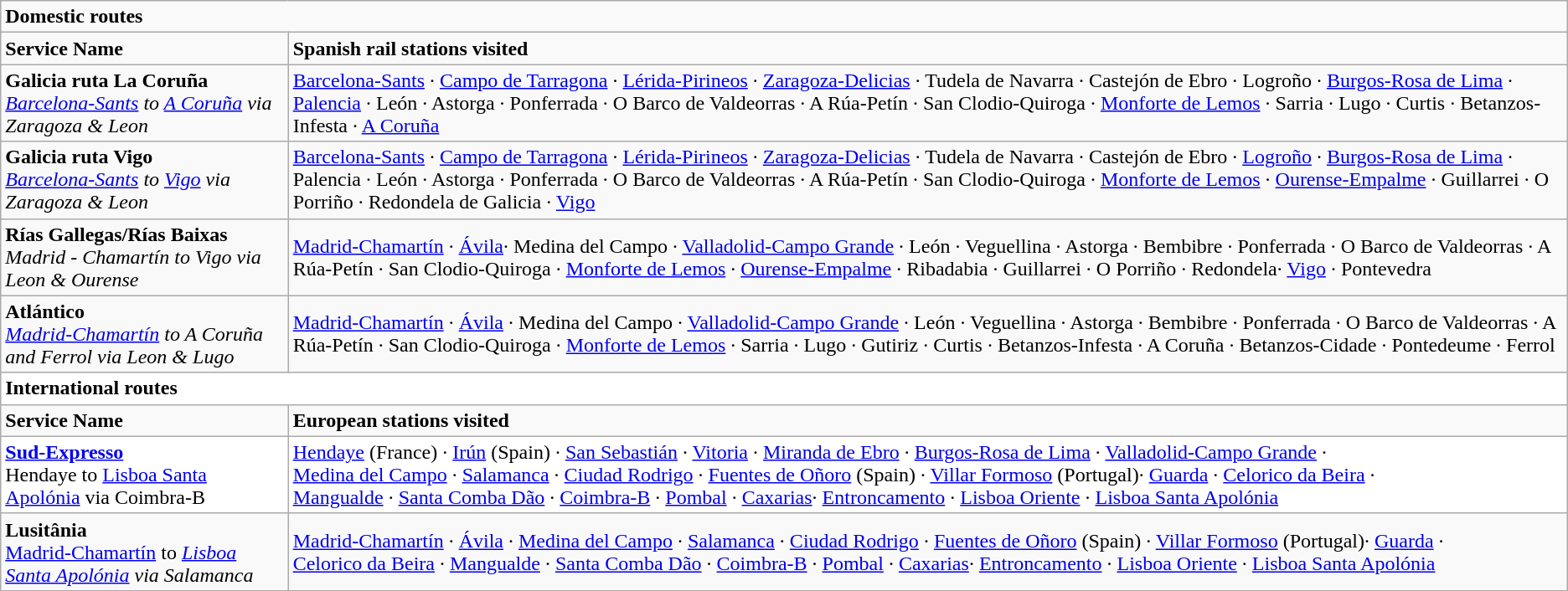<table class="wikitable center">
<tr>
<td colspan=2><strong>Domestic routes</strong></td>
</tr>
<tr>
<td><strong>Service Name </strong></td>
<td><strong>Spanish rail stations visited</strong></td>
</tr>
<tr>
<td><strong>Galicia ruta La Coruña</strong><br><em><a href='#'>Barcelona-Sants</a> to <a href='#'>A Coruña</a> via Zaragoza & Leon</em></td>
<td><a href='#'>Barcelona-Sants</a> · <a href='#'>Campo de Tarragona</a> · <a href='#'>Lérida-Pirineos</a> · <a href='#'>Zaragoza-Delicias</a> · Tudela de Navarra · Castejón de Ebro · Logroño · <a href='#'>Burgos-Rosa de Lima</a> · <a href='#'>Palencia</a> · León · Astorga · Ponferrada · O Barco de Valdeorras · A Rúa-Petín · San Clodio-Quiroga · <a href='#'>Monforte de Lemos</a> · Sarria · Lugo · Curtis · Betanzos-Infesta · <a href='#'>A Coruña</a></td>
</tr>
<tr>
<td><strong>Galicia ruta Vigo</strong><br><em><a href='#'>Barcelona-Sants</a> to <a href='#'>Vigo</a> via Zaragoza & Leon</em></td>
<td><a href='#'>Barcelona-Sants</a> · <a href='#'>Campo de Tarragona</a> · <a href='#'>Lérida-Pirineos</a> · <a href='#'>Zaragoza-Delicias</a> · Tudela de Navarra · Castejón de Ebro · <a href='#'>Logroño</a> · <a href='#'>Burgos-Rosa de Lima</a> · Palencia · León · Astorga · Ponferrada · O Barco de Valdeorras · A Rúa-Petín · San Clodio-Quiroga · <a href='#'>Monforte de Lemos</a> · <a href='#'>Ourense-Empalme</a> · Guillarrei · O Porriño · Redondela de Galicia · <a href='#'>Vigo</a></td>
</tr>
<tr>
<td><strong>Rías Gallegas/Rías Baixas</strong><br><em>Madrid - Chamartín to Vigo via Leon & Ourense</em></td>
<td><a href='#'>Madrid-Chamartín</a> · <a href='#'>Ávila</a>· Medina del Campo · <a href='#'>Valladolid-Campo Grande</a> · León · Veguellina · Astorga · Bembibre · Ponferrada · O Barco de Valdeorras · A Rúa-Petín · San Clodio-Quiroga · <a href='#'>Monforte de Lemos</a> · <a href='#'>Ourense-Empalme</a> · Ribadabia · Guillarrei · O Porriño · Redondela· <a href='#'>Vigo</a> · Pontevedra</td>
</tr>
<tr>
<td><strong>Atlántico</strong> <br><em><a href='#'>Madrid-Chamartín</a> to A Coruña and Ferrol via Leon & Lugo</td>
<td><a href='#'>Madrid-Chamartín</a> · <a href='#'>Ávila</a> · Medina del Campo · <a href='#'>Valladolid-Campo Grande</a> · León · Veguellina · Astorga · Bembibre · Ponferrada · O Barco de Valdeorras · A Rúa-Petín · San Clodio-Quiroga · <a href='#'>Monforte de Lemos</a> · Sarria · Lugo · Gutiriz · Curtis · Betanzos-Infesta · A Coruña · Betanzos-Cidade · Pontedeume · Ferrol</td>
</tr>
<tr style=background:white>
<td colspan=2><strong>International routes</strong></td>
</tr>
<tr>
<td><strong>Service Name </strong></td>
<td><strong>European stations visited</strong></td>
</tr>
<tr style=background:white>
<td><strong><a href='#'>Sud-Expresso</a></strong><br></em>Hendaye to <a href='#'>Lisboa Santa Apolónia</a><em> </em>via Coimbra-B<em></td>
<td><a href='#'>Hendaye</a> (France) · <a href='#'>Irún</a> (Spain) · <a href='#'>San Sebastián</a> · <a href='#'>Vitoria</a> · <a href='#'>Miranda de Ebro</a> · <a href='#'>Burgos-Rosa de Lima</a> · <a href='#'>Valladolid-Campo Grande</a> ·<br><a href='#'>Medina del Campo</a> · <a href='#'>Salamanca</a> · <a href='#'>Ciudad Rodrigo</a> · <a href='#'>Fuentes de Oñoro</a> (Spain) · <a href='#'>Villar Formoso</a> (Portugal)· <a href='#'>Guarda</a> · <a href='#'>Celorico da Beira</a> ·<br><a href='#'>Mangualde</a> · <a href='#'>Santa Comba Dão</a> · <a href='#'>Coimbra-B</a> · <a href='#'>Pombal</a> · <a href='#'>Caxarias</a>· <a href='#'>Entroncamento</a> · <a href='#'>Lisboa Oriente</a> · <a href='#'>Lisboa Santa Apolónia</a></td>
</tr>
<tr>
<td><strong>Lusitânia</strong><br></em><a href='#'>Madrid-Chamartín</a> to<em> <a href='#'>Lisboa Santa Apolónia</a> via Salamanca</td>
<td><a href='#'>Madrid-Chamartín</a> · <a href='#'>Ávila</a> · <a href='#'>Medina del Campo</a> · <a href='#'>Salamanca</a> · <a href='#'>Ciudad Rodrigo</a> · <a href='#'>Fuentes de Oñoro</a> (Spain) · <a href='#'>Villar Formoso</a> (Portugal)· <a href='#'>Guarda</a> ·<br><a href='#'>Celorico da Beira</a> · <a href='#'>Mangualde</a> · <a href='#'>Santa Comba Dão</a> · <a href='#'>Coimbra-B</a> · <a href='#'>Pombal</a> · <a href='#'>Caxarias</a>· <a href='#'>Entroncamento</a> · <a href='#'>Lisboa Oriente</a> · <a href='#'>Lisboa Santa Apolónia</a></td>
</tr>
</table>
